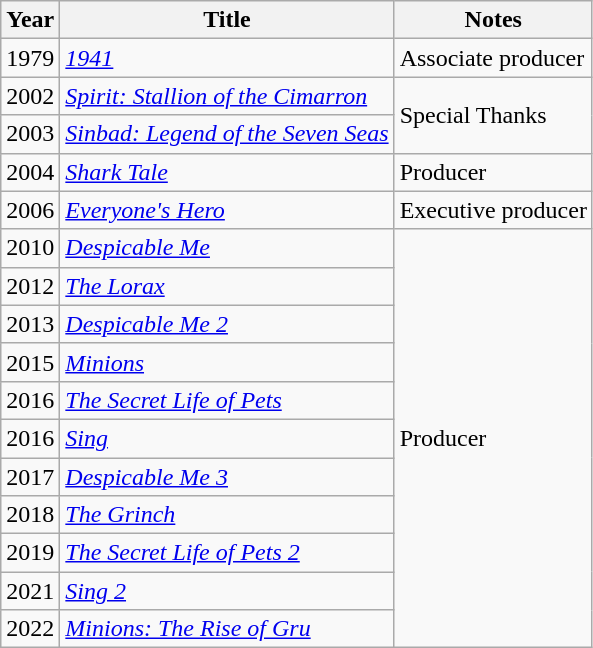<table class="wikitable sortable">
<tr>
<th>Year</th>
<th>Title</th>
<th>Notes</th>
</tr>
<tr>
<td>1979</td>
<td><em><a href='#'>1941</a></em></td>
<td>Associate producer</td>
</tr>
<tr>
<td>2002</td>
<td><em><a href='#'>Spirit: Stallion of the Cimarron</a></em></td>
<td rowspan="2">Special Thanks</td>
</tr>
<tr>
<td>2003</td>
<td><em><a href='#'>Sinbad: Legend of the Seven Seas</a></em></td>
</tr>
<tr>
<td>2004</td>
<td><em><a href='#'>Shark Tale</a></em></td>
<td>Producer</td>
</tr>
<tr>
<td>2006</td>
<td><em><a href='#'>Everyone's Hero</a></em></td>
<td>Executive producer</td>
</tr>
<tr>
<td>2010</td>
<td><em><a href='#'>Despicable Me</a></em></td>
<td rowspan="12">Producer</td>
</tr>
<tr>
<td>2012</td>
<td><em><a href='#'>The Lorax</a></em></td>
</tr>
<tr>
<td>2013</td>
<td><em><a href='#'>Despicable Me 2</a></em></td>
</tr>
<tr>
<td>2015</td>
<td><em><a href='#'>Minions</a></em></td>
</tr>
<tr>
<td>2016</td>
<td><em><a href='#'>The Secret Life of Pets</a></em></td>
</tr>
<tr>
<td>2016</td>
<td><em><a href='#'>Sing</a></em></td>
</tr>
<tr>
<td>2017</td>
<td><em><a href='#'>Despicable Me 3</a></em></td>
</tr>
<tr>
<td>2018</td>
<td><em><a href='#'>The Grinch</a></em></td>
</tr>
<tr>
<td>2019</td>
<td><em><a href='#'>The Secret Life of Pets 2</a></em></td>
</tr>
<tr>
<td>2021</td>
<td><em><a href='#'>Sing 2</a></em></td>
</tr>
<tr>
<td>2022</td>
<td><em><a href='#'>Minions: The Rise of Gru</a></em></td>
</tr>
</table>
